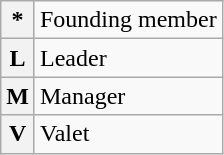<table class="wikitable">
<tr>
<th>*</th>
<td>Founding member</td>
</tr>
<tr>
<th><strong>L</strong></th>
<td>Leader</td>
</tr>
<tr>
<th><strong>M</strong></th>
<td>Manager</td>
</tr>
<tr>
<th><strong>V</strong></th>
<td>Valet</td>
</tr>
</table>
